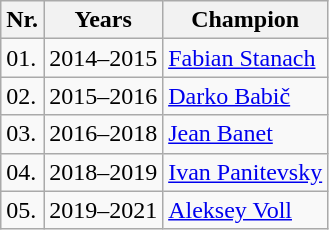<table class="wikitable">
<tr>
<th>Nr.</th>
<th>Years</th>
<th>Champion</th>
</tr>
<tr>
<td>01.</td>
<td>2014–2015</td>
<td> <a href='#'>Fabian Stanach</a></td>
</tr>
<tr>
<td>02.</td>
<td>2015–2016</td>
<td> <a href='#'>Darko Babič</a></td>
</tr>
<tr>
<td>03.</td>
<td>2016–2018</td>
<td> <a href='#'>Jean Banet</a></td>
</tr>
<tr>
<td>04.</td>
<td>2018–2019</td>
<td> <a href='#'>Ivan Panitevsky</a></td>
</tr>
<tr>
<td>05.</td>
<td>2019–2021</td>
<td> <a href='#'>Aleksey Voll</a></td>
</tr>
</table>
